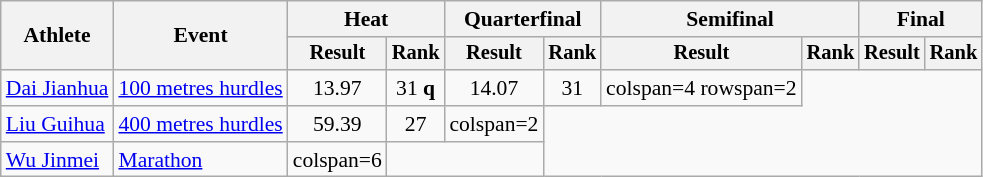<table class=wikitable style=font-size:90%>
<tr>
<th rowspan=2>Athlete</th>
<th rowspan=2>Event</th>
<th colspan=2>Heat</th>
<th colspan=2>Quarterfinal</th>
<th colspan=2>Semifinal</th>
<th colspan=2>Final</th>
</tr>
<tr style=font-size:95%>
<th>Result</th>
<th>Rank</th>
<th>Result</th>
<th>Rank</th>
<th>Result</th>
<th>Rank</th>
<th>Result</th>
<th>Rank</th>
</tr>
<tr align=center>
<td align=left><a href='#'>Dai Jianhua</a></td>
<td align=left><a href='#'>100 metres hurdles</a></td>
<td>13.97</td>
<td>31 <strong>q</strong></td>
<td>14.07</td>
<td>31</td>
<td>colspan=4 rowspan=2 </td>
</tr>
<tr align=center>
<td align=left><a href='#'>Liu Guihua</a></td>
<td align=left><a href='#'>400 metres hurdles</a></td>
<td>59.39</td>
<td>27</td>
<td>colspan=2 </td>
</tr>
<tr align=center>
<td align=left><a href='#'>Wu Jinmei</a></td>
<td align=left><a href='#'>Marathon</a></td>
<td>colspan=6 </td>
<td colspan=2></td>
</tr>
</table>
